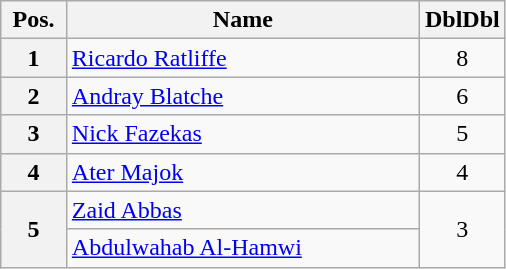<table class=wikitable style="text-align:center;">
<tr>
<th width="13%">Pos.</th>
<th width="70%">Name</th>
<th width="17%">DblDbl</th>
</tr>
<tr>
<th>1</th>
<td align=left> <a href='#'>Ricardo Ratliffe</a></td>
<td>8</td>
</tr>
<tr>
<th>2</th>
<td align=left> <a href='#'>Andray Blatche</a></td>
<td>6</td>
</tr>
<tr>
<th>3</th>
<td align=left> <a href='#'>Nick Fazekas</a></td>
<td>5</td>
</tr>
<tr>
<th>4</th>
<td align=left> <a href='#'>Ater Majok</a></td>
<td>4</td>
</tr>
<tr>
<th rowspan=2>5</th>
<td align=left> <a href='#'>Zaid Abbas</a></td>
<td rowspan=2>3</td>
</tr>
<tr>
<td align=left> <a href='#'>Abdulwahab Al-Hamwi</a></td>
</tr>
</table>
